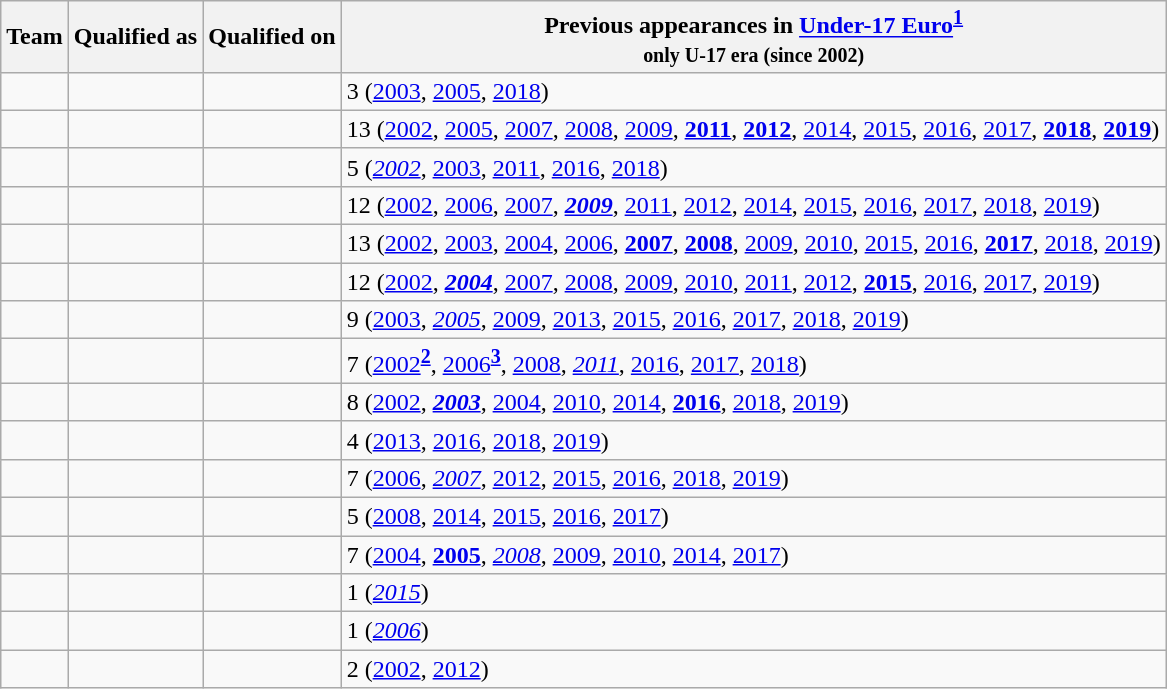<table class="wikitable sortable">
<tr>
<th>Team</th>
<th>Qualified as</th>
<th>Qualified on</th>
<th data-sort-type="number">Previous appearances in <a href='#'>Under-17 Euro</a><sup><a href='#'>1</a></sup><br><small>only U-17 era (since 2002)</small></th>
</tr>
<tr>
<td></td>
<td></td>
<td></td>
<td>3 (<a href='#'>2003</a>, <a href='#'>2005</a>, <a href='#'>2018</a>)</td>
</tr>
<tr>
<td></td>
<td></td>
<td></td>
<td>13 (<a href='#'>2002</a>, <a href='#'>2005</a>, <a href='#'>2007</a>, <a href='#'>2008</a>, <a href='#'>2009</a>, <strong><a href='#'>2011</a></strong>, <strong><a href='#'>2012</a></strong>, <a href='#'>2014</a>, <a href='#'>2015</a>, <a href='#'>2016</a>, <a href='#'>2017</a>, <strong><a href='#'>2018</a></strong>, <strong><a href='#'>2019</a></strong>)</td>
</tr>
<tr>
<td></td>
<td></td>
<td></td>
<td>5 (<em><a href='#'>2002</a></em>, <a href='#'>2003</a>, <a href='#'>2011</a>, <a href='#'>2016</a>, <a href='#'>2018</a>)</td>
</tr>
<tr>
<td></td>
<td></td>
<td></td>
<td>12 (<a href='#'>2002</a>, <a href='#'>2006</a>, <a href='#'>2007</a>, <strong><em><a href='#'>2009</a></em></strong>, <a href='#'>2011</a>, <a href='#'>2012</a>, <a href='#'>2014</a>, <a href='#'>2015</a>, <a href='#'>2016</a>, <a href='#'>2017</a>, <a href='#'>2018</a>, <a href='#'>2019</a>)</td>
</tr>
<tr>
<td></td>
<td></td>
<td></td>
<td>13 (<a href='#'>2002</a>, <a href='#'>2003</a>, <a href='#'>2004</a>, <a href='#'>2006</a>, <strong><a href='#'>2007</a></strong>, <strong><a href='#'>2008</a></strong>, <a href='#'>2009</a>, <a href='#'>2010</a>, <a href='#'>2015</a>, <a href='#'>2016</a>, <strong><a href='#'>2017</a></strong>, <a href='#'>2018</a>, <a href='#'>2019</a>)</td>
</tr>
<tr>
<td></td>
<td></td>
<td></td>
<td>12 (<a href='#'>2002</a>, <strong><em><a href='#'>2004</a></em></strong>, <a href='#'>2007</a>, <a href='#'>2008</a>, <a href='#'>2009</a>, <a href='#'>2010</a>, <a href='#'>2011</a>, <a href='#'>2012</a>, <strong><a href='#'>2015</a></strong>, <a href='#'>2016</a>, <a href='#'>2017</a>, <a href='#'>2019</a>)</td>
</tr>
<tr>
<td></td>
<td></td>
<td></td>
<td>9 (<a href='#'>2003</a>, <em><a href='#'>2005</a></em>, <a href='#'>2009</a>, <a href='#'>2013</a>, <a href='#'>2015</a>, <a href='#'>2016</a>, <a href='#'>2017</a>, <a href='#'>2018</a>, <a href='#'>2019</a>)</td>
</tr>
<tr>
<td></td>
<td></td>
<td></td>
<td>7 (<a href='#'>2002</a><sup><strong><a href='#'>2</a></strong></sup>, <a href='#'>2006</a><sup><strong><a href='#'>3</a></strong></sup>, <a href='#'>2008</a>, <em><a href='#'>2011</a></em>, <a href='#'>2016</a>, <a href='#'>2017</a>, <a href='#'>2018</a>)</td>
</tr>
<tr>
<td></td>
<td></td>
<td></td>
<td>8 (<a href='#'>2002</a>, <strong><em><a href='#'>2003</a></em></strong>, <a href='#'>2004</a>, <a href='#'>2010</a>, <a href='#'>2014</a>, <strong><a href='#'>2016</a></strong>, <a href='#'>2018</a>, <a href='#'>2019</a>)</td>
</tr>
<tr>
<td></td>
<td></td>
<td></td>
<td>4 (<a href='#'>2013</a>, <a href='#'>2016</a>, <a href='#'>2018</a>, <a href='#'>2019</a>)</td>
</tr>
<tr>
<td></td>
<td></td>
<td></td>
<td>7 (<a href='#'>2006</a>, <em><a href='#'>2007</a></em>, <a href='#'>2012</a>, <a href='#'>2015</a>, <a href='#'>2016</a>, <a href='#'>2018</a>, <a href='#'>2019</a>)</td>
</tr>
<tr>
<td></td>
<td></td>
<td></td>
<td>5 (<a href='#'>2008</a>, <a href='#'>2014</a>, <a href='#'>2015</a>, <a href='#'>2016</a>, <a href='#'>2017</a>)</td>
</tr>
<tr>
<td></td>
<td></td>
<td></td>
<td>7 (<a href='#'>2004</a>, <strong><a href='#'>2005</a></strong>, <em><a href='#'>2008</a></em>, <a href='#'>2009</a>, <a href='#'>2010</a>, <a href='#'>2014</a>, <a href='#'>2017</a>)</td>
</tr>
<tr>
<td></td>
<td></td>
<td></td>
<td>1 (<em><a href='#'>2015</a></em>)</td>
</tr>
<tr>
<td></td>
<td></td>
<td></td>
<td>1 (<em><a href='#'>2006</a></em>)</td>
</tr>
<tr>
<td></td>
<td></td>
<td></td>
<td>2 (<a href='#'>2002</a>, <a href='#'>2012</a>)</td>
</tr>
</table>
